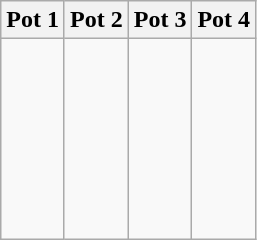<table class="wikitable">
<tr>
<th style="width: 25%;">Pot 1</th>
<th style="width: 25%;">Pot 2</th>
<th style="width: 25%;">Pot 3</th>
<th style="width: 25%;">Pot 4</th>
</tr>
<tr>
<td valign="top"><br><br><br><br><br><br><br></td>
<td valign="top"><br><br><br><br><br><br><br></td>
<td valign="top"><br><br><br><br><br><br><br></td>
<td valign="top"><br><br><br><br><br><br><br></td>
</tr>
</table>
